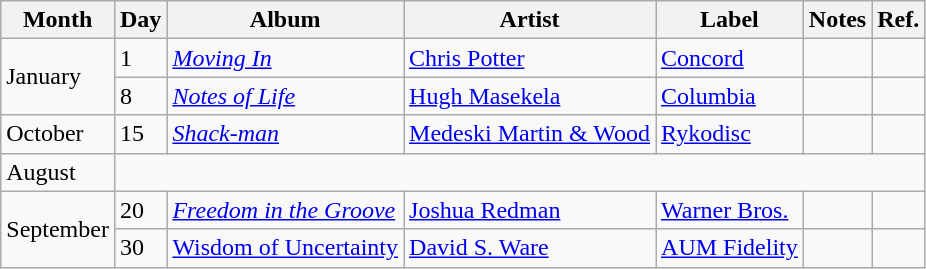<table class="wikitable">
<tr>
<th>Month</th>
<th>Day</th>
<th>Album</th>
<th>Artist</th>
<th>Label</th>
<th>Notes</th>
<th>Ref.</th>
</tr>
<tr>
<td rowspan="2">January</td>
<td rowspan="1">1</td>
<td><em><a href='#'>Moving In</a></em></td>
<td><a href='#'>Chris Potter</a></td>
<td><a href='#'>Concord</a></td>
<td></td>
<td></td>
</tr>
<tr>
<td rowspan="1">8</td>
<td><em><a href='#'>Notes of Life</a></em></td>
<td><a href='#'>Hugh Masekela</a></td>
<td><a href='#'>Columbia</a></td>
<td></td>
<td></td>
</tr>
<tr>
<td rowspan="1">October</td>
<td rowspan="1">15</td>
<td><em><a href='#'>Shack-man</a></em></td>
<td><a href='#'>Medeski Martin & Wood</a></td>
<td><a href='#'>Rykodisc</a></td>
<td></td>
<td></td>
</tr>
<tr>
<td rowspan="1">August</td>
</tr>
<tr>
<td rowspan="2">September</td>
<td rowspan="1">20</td>
<td><em><a href='#'>Freedom in the Groove</a></em></td>
<td><a href='#'>Joshua Redman</a></td>
<td><a href='#'>Warner Bros.</a></td>
<td></td>
<td></td>
</tr>
<tr>
<td rowspan="1">30</td>
<td><a href='#'>Wisdom of Uncertainty</a></td>
<td><a href='#'>David S. Ware</a></td>
<td><a href='#'>AUM Fidelity</a></td>
<td></td>
<td></td>
</tr>
</table>
